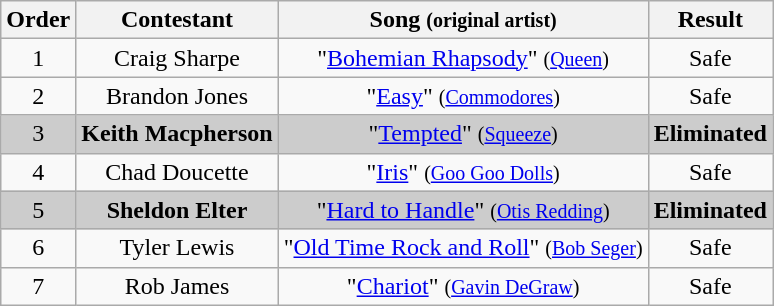<table class="wikitable plainrowheaders" style="text-align:center;">
<tr>
<th>Order</th>
<th>Contestant</th>
<th>Song <small>(original artist)</small></th>
<th>Result</th>
</tr>
<tr>
<td>1</td>
<td>Craig Sharpe</td>
<td>"<a href='#'>Bohemian Rhapsody</a>" <small>(<a href='#'>Queen</a>)</small></td>
<td>Safe</td>
</tr>
<tr>
<td>2</td>
<td>Brandon Jones</td>
<td>"<a href='#'>Easy</a>" <small>(<a href='#'>Commodores</a>)</small></td>
<td>Safe</td>
</tr>
<tr style="background:#ccc;">
<td>3</td>
<td><strong>Keith Macpherson</strong></td>
<td>"<a href='#'>Tempted</a>" <small>(<a href='#'>Squeeze</a>)</small></td>
<td><strong>Eliminated</strong></td>
</tr>
<tr>
<td>4</td>
<td>Chad Doucette</td>
<td>"<a href='#'>Iris</a>" <small>(<a href='#'>Goo Goo Dolls</a>)</small></td>
<td>Safe</td>
</tr>
<tr style="background:#ccc;">
<td>5</td>
<td><strong>Sheldon Elter</strong></td>
<td>"<a href='#'>Hard to Handle</a>" <small>(<a href='#'>Otis Redding</a>)</small></td>
<td><strong>Eliminated</strong></td>
</tr>
<tr>
<td>6</td>
<td>Tyler Lewis</td>
<td>"<a href='#'>Old Time Rock and Roll</a>" <small>(<a href='#'>Bob Seger</a>)</small></td>
<td>Safe</td>
</tr>
<tr>
<td>7</td>
<td>Rob James</td>
<td>"<a href='#'>Chariot</a>" <small>(<a href='#'>Gavin DeGraw</a>)</small></td>
<td>Safe</td>
</tr>
</table>
